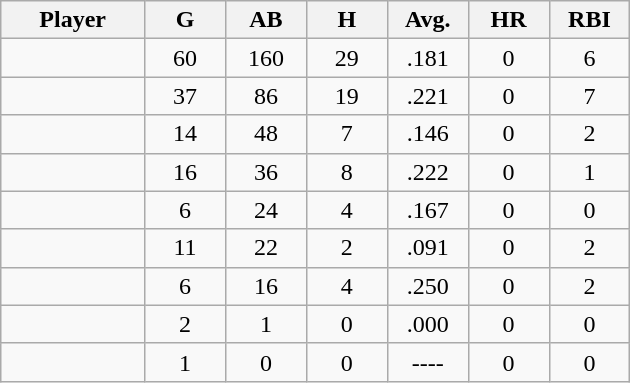<table class="wikitable sortable">
<tr>
<th bgcolor="#DDDDFF" width="16%">Player</th>
<th bgcolor="#DDDDFF" width="9%">G</th>
<th bgcolor="#DDDDFF" width="9%">AB</th>
<th bgcolor="#DDDDFF" width="9%">H</th>
<th bgcolor="#DDDDFF" width="9%">Avg.</th>
<th bgcolor="#DDDDFF" width="9%">HR</th>
<th bgcolor="#DDDDFF" width="9%">RBI</th>
</tr>
<tr align="center">
<td></td>
<td>60</td>
<td>160</td>
<td>29</td>
<td>.181</td>
<td>0</td>
<td>6</td>
</tr>
<tr align="center">
<td></td>
<td>37</td>
<td>86</td>
<td>19</td>
<td>.221</td>
<td>0</td>
<td>7</td>
</tr>
<tr align="center">
<td></td>
<td>14</td>
<td>48</td>
<td>7</td>
<td>.146</td>
<td>0</td>
<td>2</td>
</tr>
<tr align="center">
<td></td>
<td>16</td>
<td>36</td>
<td>8</td>
<td>.222</td>
<td>0</td>
<td>1</td>
</tr>
<tr align="center">
<td></td>
<td>6</td>
<td>24</td>
<td>4</td>
<td>.167</td>
<td>0</td>
<td>0</td>
</tr>
<tr align="center">
<td></td>
<td>11</td>
<td>22</td>
<td>2</td>
<td>.091</td>
<td>0</td>
<td>2</td>
</tr>
<tr align="center">
<td></td>
<td>6</td>
<td>16</td>
<td>4</td>
<td>.250</td>
<td>0</td>
<td>2</td>
</tr>
<tr align="center">
<td></td>
<td>2</td>
<td>1</td>
<td>0</td>
<td>.000</td>
<td>0</td>
<td>0</td>
</tr>
<tr align="center">
<td></td>
<td>1</td>
<td>0</td>
<td>0</td>
<td>----</td>
<td>0</td>
<td>0</td>
</tr>
</table>
